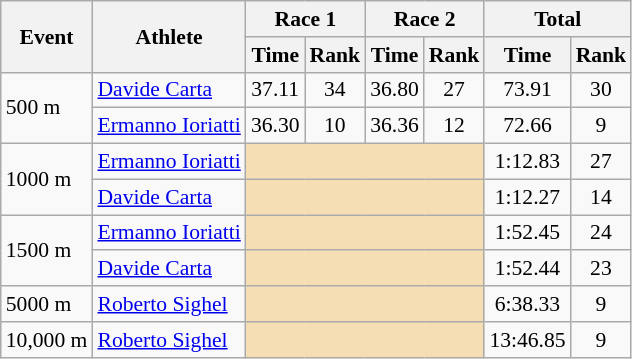<table class="wikitable" border="1" style="font-size:90%">
<tr>
<th rowspan=2>Event</th>
<th rowspan=2>Athlete</th>
<th colspan=2>Race 1</th>
<th colspan=2>Race 2</th>
<th colspan=2>Total</th>
</tr>
<tr>
<th>Time</th>
<th>Rank</th>
<th>Time</th>
<th>Rank</th>
<th>Time</th>
<th>Rank</th>
</tr>
<tr>
<td rowspan=2>500 m</td>
<td><a href='#'>Davide Carta</a></td>
<td align=center>37.11</td>
<td align=center>34</td>
<td align=center>36.80</td>
<td align=center>27</td>
<td align=center>73.91</td>
<td align=center>30</td>
</tr>
<tr>
<td><a href='#'>Ermanno Ioriatti</a></td>
<td align=center>36.30</td>
<td align=center>10</td>
<td align=center>36.36</td>
<td align=center>12</td>
<td align=center>72.66</td>
<td align=center>9</td>
</tr>
<tr>
<td rowspan=2>1000 m</td>
<td><a href='#'>Ermanno Ioriatti</a></td>
<td colspan="4" bgcolor="wheat"></td>
<td align=center>1:12.83</td>
<td align=center>27</td>
</tr>
<tr>
<td><a href='#'>Davide Carta</a></td>
<td colspan="4" bgcolor="wheat"></td>
<td align=center>1:12.27</td>
<td align=center>14</td>
</tr>
<tr>
<td rowspan=2>1500 m</td>
<td><a href='#'>Ermanno Ioriatti</a></td>
<td colspan="4" bgcolor="wheat"></td>
<td align=center>1:52.45</td>
<td align=center>24</td>
</tr>
<tr>
<td><a href='#'>Davide Carta</a></td>
<td colspan="4" bgcolor="wheat"></td>
<td align=center>1:52.44</td>
<td align=center>23</td>
</tr>
<tr>
<td>5000 m</td>
<td><a href='#'>Roberto Sighel</a></td>
<td colspan="4" bgcolor="wheat"></td>
<td align=center>6:38.33</td>
<td align=center>9</td>
</tr>
<tr>
<td>10,000 m</td>
<td><a href='#'>Roberto Sighel</a></td>
<td colspan="4" bgcolor="wheat"></td>
<td align=center>13:46.85</td>
<td align=center>9</td>
</tr>
</table>
